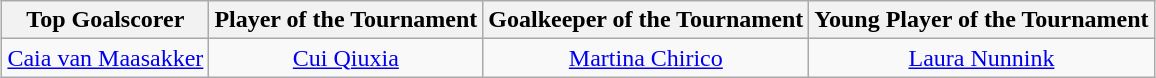<table class=wikitable style="margin:auto; text-align:center">
<tr>
<th>Top Goalscorer</th>
<th>Player of the Tournament</th>
<th>Goalkeeper of the Tournament</th>
<th>Young Player of the Tournament</th>
</tr>
<tr>
<td> <a href='#'>Caia van Maasakker</a></td>
<td> <a href='#'>Cui Qiuxia</a></td>
<td> <a href='#'>Martina Chirico</a></td>
<td> <a href='#'>Laura Nunnink</a></td>
</tr>
</table>
